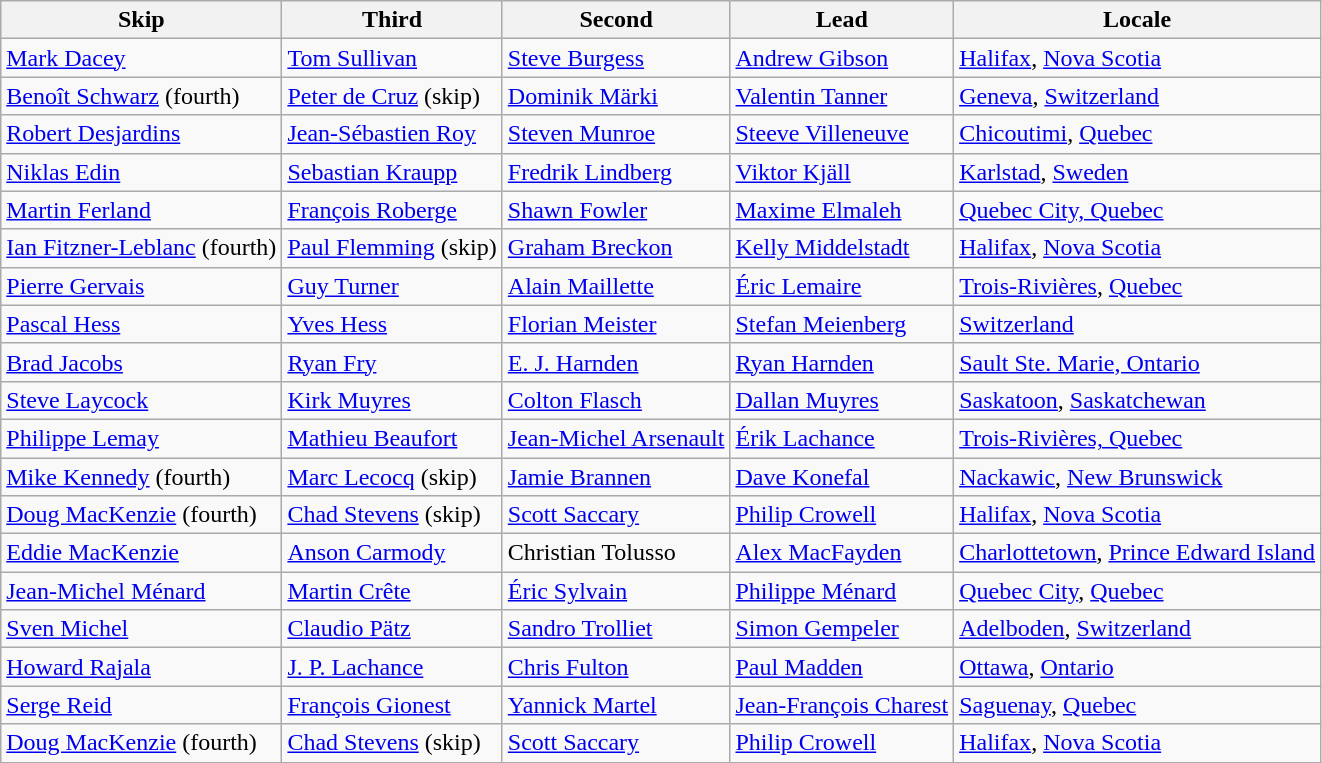<table class=wikitable>
<tr>
<th>Skip</th>
<th>Third</th>
<th>Second</th>
<th>Lead</th>
<th>Locale</th>
</tr>
<tr>
<td><a href='#'>Mark Dacey</a></td>
<td><a href='#'>Tom Sullivan</a></td>
<td><a href='#'>Steve Burgess</a></td>
<td><a href='#'>Andrew Gibson</a></td>
<td> <a href='#'>Halifax</a>, <a href='#'>Nova Scotia</a></td>
</tr>
<tr>
<td><a href='#'>Benoît Schwarz</a> (fourth)</td>
<td><a href='#'>Peter de Cruz</a> (skip)</td>
<td><a href='#'>Dominik Märki</a></td>
<td><a href='#'>Valentin Tanner</a></td>
<td> <a href='#'>Geneva</a>, <a href='#'>Switzerland</a></td>
</tr>
<tr>
<td><a href='#'>Robert Desjardins</a></td>
<td><a href='#'>Jean-Sébastien Roy</a></td>
<td><a href='#'>Steven Munroe</a></td>
<td><a href='#'>Steeve Villeneuve</a></td>
<td> <a href='#'>Chicoutimi</a>, <a href='#'>Quebec</a></td>
</tr>
<tr>
<td><a href='#'>Niklas Edin</a></td>
<td><a href='#'>Sebastian Kraupp</a></td>
<td><a href='#'>Fredrik Lindberg</a></td>
<td><a href='#'>Viktor Kjäll</a></td>
<td> <a href='#'>Karlstad</a>, <a href='#'>Sweden</a></td>
</tr>
<tr>
<td><a href='#'>Martin Ferland</a></td>
<td><a href='#'>François Roberge</a></td>
<td><a href='#'>Shawn Fowler</a></td>
<td><a href='#'>Maxime Elmaleh</a></td>
<td> <a href='#'>Quebec City, Quebec</a></td>
</tr>
<tr>
<td><a href='#'>Ian Fitzner-Leblanc</a> (fourth)</td>
<td><a href='#'>Paul Flemming</a> (skip)</td>
<td><a href='#'>Graham Breckon</a></td>
<td><a href='#'>Kelly Middelstadt</a></td>
<td> <a href='#'>Halifax</a>, <a href='#'>Nova Scotia</a></td>
</tr>
<tr>
<td><a href='#'>Pierre Gervais</a></td>
<td><a href='#'>Guy Turner</a></td>
<td><a href='#'>Alain Maillette</a></td>
<td><a href='#'>Éric Lemaire</a></td>
<td> <a href='#'>Trois-Rivières</a>, <a href='#'>Quebec</a></td>
</tr>
<tr>
<td><a href='#'>Pascal Hess</a></td>
<td><a href='#'>Yves Hess</a></td>
<td><a href='#'>Florian Meister</a></td>
<td><a href='#'>Stefan Meienberg</a></td>
<td> <a href='#'>Switzerland</a></td>
</tr>
<tr>
<td><a href='#'>Brad Jacobs</a></td>
<td><a href='#'>Ryan Fry</a></td>
<td><a href='#'>E. J. Harnden</a></td>
<td><a href='#'>Ryan Harnden</a></td>
<td> <a href='#'>Sault Ste. Marie, Ontario</a></td>
</tr>
<tr>
<td><a href='#'>Steve Laycock</a></td>
<td><a href='#'>Kirk Muyres</a></td>
<td><a href='#'>Colton Flasch</a></td>
<td><a href='#'>Dallan Muyres</a></td>
<td> <a href='#'>Saskatoon</a>, <a href='#'>Saskatchewan</a></td>
</tr>
<tr>
<td><a href='#'>Philippe Lemay</a></td>
<td><a href='#'>Mathieu Beaufort</a></td>
<td><a href='#'>Jean-Michel Arsenault</a></td>
<td><a href='#'>Érik Lachance</a></td>
<td> <a href='#'>Trois-Rivières, Quebec</a></td>
</tr>
<tr>
<td><a href='#'>Mike Kennedy</a> (fourth)</td>
<td><a href='#'>Marc Lecocq</a> (skip)</td>
<td><a href='#'>Jamie Brannen</a></td>
<td><a href='#'>Dave Konefal</a></td>
<td> <a href='#'>Nackawic</a>, <a href='#'>New Brunswick</a></td>
</tr>
<tr>
<td><a href='#'>Doug MacKenzie</a> (fourth)</td>
<td><a href='#'>Chad Stevens</a> (skip)</td>
<td><a href='#'>Scott Saccary</a></td>
<td><a href='#'>Philip Crowell</a></td>
<td> <a href='#'>Halifax</a>, <a href='#'>Nova Scotia</a></td>
</tr>
<tr>
<td><a href='#'>Eddie MacKenzie</a></td>
<td><a href='#'>Anson Carmody</a></td>
<td>Christian Tolusso</td>
<td><a href='#'>Alex MacFayden</a></td>
<td> <a href='#'>Charlottetown</a>, <a href='#'>Prince Edward Island</a></td>
</tr>
<tr>
<td><a href='#'>Jean-Michel Ménard</a></td>
<td><a href='#'>Martin Crête</a></td>
<td><a href='#'>Éric Sylvain</a></td>
<td><a href='#'>Philippe Ménard</a></td>
<td> <a href='#'>Quebec City</a>, <a href='#'>Quebec</a></td>
</tr>
<tr>
<td><a href='#'>Sven Michel</a></td>
<td><a href='#'>Claudio Pätz</a></td>
<td><a href='#'>Sandro Trolliet</a></td>
<td><a href='#'>Simon Gempeler</a></td>
<td> <a href='#'>Adelboden</a>, <a href='#'>Switzerland</a></td>
</tr>
<tr>
<td><a href='#'>Howard Rajala</a></td>
<td><a href='#'>J. P. Lachance</a></td>
<td><a href='#'>Chris Fulton</a></td>
<td><a href='#'>Paul Madden</a></td>
<td> <a href='#'>Ottawa</a>, <a href='#'>Ontario</a></td>
</tr>
<tr>
<td><a href='#'>Serge Reid</a></td>
<td><a href='#'>François Gionest</a></td>
<td><a href='#'>Yannick Martel</a></td>
<td><a href='#'>Jean-François Charest</a></td>
<td> <a href='#'>Saguenay</a>, <a href='#'>Quebec</a></td>
</tr>
<tr>
<td><a href='#'>Doug MacKenzie</a> (fourth)</td>
<td><a href='#'>Chad Stevens</a> (skip)</td>
<td><a href='#'>Scott Saccary</a></td>
<td><a href='#'>Philip Crowell</a></td>
<td> <a href='#'>Halifax</a>, <a href='#'>Nova Scotia</a></td>
</tr>
</table>
